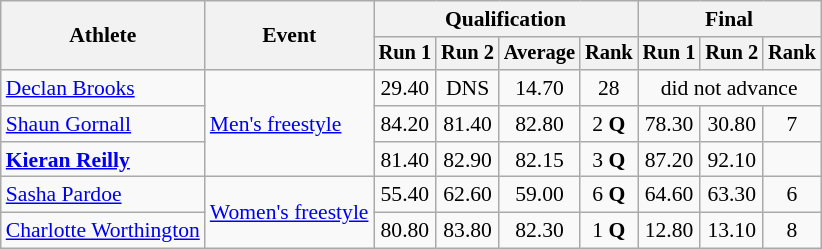<table class=wikitable style=font-size:90%;text-align:center>
<tr>
<th rowspan=2>Athlete</th>
<th rowspan=2>Event</th>
<th colspan=4>Qualification</th>
<th colspan=3>Final</th>
</tr>
<tr style=font-size:95%>
<th>Run 1</th>
<th>Run 2</th>
<th>Average</th>
<th>Rank</th>
<th>Run 1</th>
<th>Run 2</th>
<th>Rank</th>
</tr>
<tr>
<td align=left><a href='#'>Declan Brooks</a></td>
<td align=left rowspan="3"><a href='#'>Men's freestyle</a></td>
<td>29.40</td>
<td>DNS</td>
<td>14.70</td>
<td>28</td>
<td colspan=3>did not advance</td>
</tr>
<tr>
<td align=left><a href='#'>Shaun Gornall</a></td>
<td>84.20</td>
<td>81.40</td>
<td>82.80</td>
<td>2 <strong>Q</strong></td>
<td>78.30</td>
<td>30.80</td>
<td>7</td>
</tr>
<tr>
<td align=left><strong><a href='#'>Kieran Reilly</a></strong></td>
<td>81.40</td>
<td>82.90</td>
<td>82.15</td>
<td>3 <strong>Q</strong></td>
<td>87.20</td>
<td>92.10</td>
<td></td>
</tr>
<tr>
<td align=left><a href='#'>Sasha Pardoe</a></td>
<td align=left rowspan="2"><a href='#'>Women's freestyle</a></td>
<td>55.40</td>
<td>62.60</td>
<td>59.00</td>
<td>6 <strong>Q</strong></td>
<td>64.60</td>
<td>63.30</td>
<td>6</td>
</tr>
<tr>
<td align=left><a href='#'>Charlotte Worthington</a></td>
<td>80.80</td>
<td>83.80</td>
<td>82.30</td>
<td>1 <strong>Q</strong></td>
<td>12.80</td>
<td>13.10</td>
<td>8</td>
</tr>
</table>
